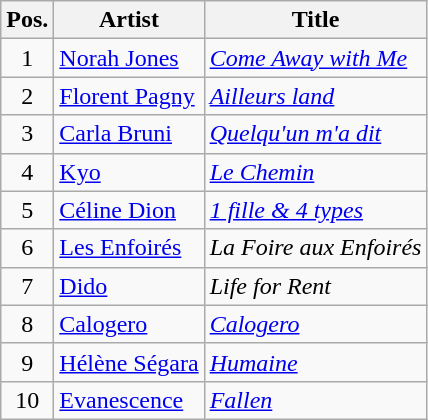<table class="wikitable sortable">
<tr>
<th>Pos.</th>
<th>Artist</th>
<th>Title</th>
</tr>
<tr>
<td style="text-align:center;">1</td>
<td><a href='#'>Norah Jones</a></td>
<td><em><a href='#'>Come Away with Me</a></em></td>
</tr>
<tr>
<td style="text-align:center;">2</td>
<td><a href='#'>Florent Pagny</a></td>
<td><em><a href='#'>Ailleurs land</a></em></td>
</tr>
<tr>
<td style="text-align:center;">3</td>
<td><a href='#'>Carla Bruni</a></td>
<td><em><a href='#'>Quelqu'un m'a dit</a></em></td>
</tr>
<tr>
<td style="text-align:center;">4</td>
<td><a href='#'>Kyo</a></td>
<td><em><a href='#'>Le Chemin</a></em></td>
</tr>
<tr>
<td style="text-align:center;">5</td>
<td><a href='#'>Céline Dion</a></td>
<td><em><a href='#'>1 fille & 4 types</a></em></td>
</tr>
<tr>
<td style="text-align:center;">6</td>
<td><a href='#'>Les Enfoirés</a></td>
<td><em>La Foire aux Enfoirés</em></td>
</tr>
<tr>
<td style="text-align:center;">7</td>
<td><a href='#'>Dido</a></td>
<td><em>Life for Rent</em></td>
</tr>
<tr>
<td style="text-align:center;">8</td>
<td><a href='#'>Calogero</a></td>
<td><em><a href='#'>Calogero</a></em></td>
</tr>
<tr>
<td style="text-align:center;">9</td>
<td><a href='#'>Hélène Ségara</a></td>
<td><em><a href='#'>Humaine</a></em></td>
</tr>
<tr>
<td style="text-align:center;">10</td>
<td><a href='#'>Evanescence</a></td>
<td><em><a href='#'>Fallen</a></em></td>
</tr>
</table>
